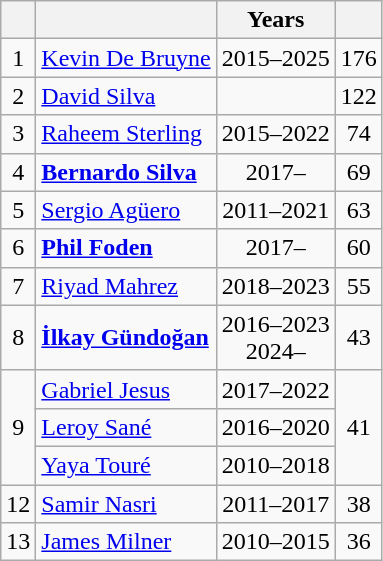<table class="wikitable plainrowheaders sortable" style="text-align:center">
<tr>
<th></th>
<th></th>
<th>Years</th>
<th></th>
</tr>
<tr>
<td>1</td>
<td align="left"> <a href='#'>Kevin De Bruyne</a></td>
<td>2015–2025</td>
<td>176</td>
</tr>
<tr>
<td>2</td>
<td align="left"> <a href='#'>David Silva</a></td>
<td></td>
<td>122</td>
</tr>
<tr>
<td>3</td>
<td align="left"> <a href='#'>Raheem Sterling</a></td>
<td>2015–2022</td>
<td>74</td>
</tr>
<tr>
<td>4</td>
<td align="left"> <strong><a href='#'>Bernardo Silva</a></strong></td>
<td>2017–</td>
<td>69</td>
</tr>
<tr>
<td>5</td>
<td align="left"> <a href='#'>Sergio Agüero</a></td>
<td>2011–2021</td>
<td>63</td>
</tr>
<tr>
<td>6</td>
<td align="left"> <strong><a href='#'>Phil Foden</a></strong></td>
<td>2017–</td>
<td>60</td>
</tr>
<tr>
<td>7</td>
<td align="left"> <a href='#'>Riyad Mahrez</a></td>
<td>2018–2023</td>
<td>55</td>
</tr>
<tr>
<td>8</td>
<td align="left"> <strong><a href='#'>İlkay Gündoğan</a></strong></td>
<td>2016–2023<br>2024–</td>
<td>43</td>
</tr>
<tr>
<td rowspan="3">9</td>
<td align="left"> <a href='#'>Gabriel Jesus</a></td>
<td>2017–2022</td>
<td rowspan="3">41</td>
</tr>
<tr>
<td align="left"> <a href='#'>Leroy Sané</a></td>
<td>2016–2020</td>
</tr>
<tr>
<td align="left"> <a href='#'>Yaya Touré</a></td>
<td>2010–2018</td>
</tr>
<tr>
<td>12</td>
<td align="left"> <a href='#'>Samir Nasri</a></td>
<td>2011–2017</td>
<td>38</td>
</tr>
<tr>
<td>13</td>
<td align="left"> <a href='#'>James Milner</a></td>
<td>2010–2015</td>
<td>36</td>
</tr>
</table>
